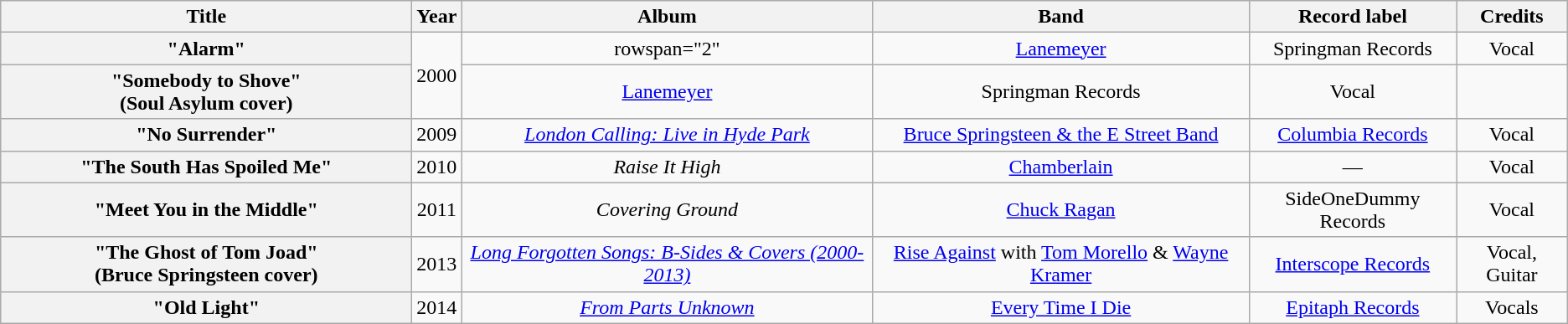<table class="wikitable plainrowheaders" style="text-align:center;" border="1">
<tr>
<th scope="col" style="width:20em;">Title</th>
<th scope="col" style="width:1em;">Year</th>
<th scope="col">Album</th>
<th scope="col">Band</th>
<th scope="col">Record label</th>
<th scope="col">Credits</th>
</tr>
<tr>
<th scope="row">"Alarm"</th>
<td rowspan="2">2000</td>
<td>rowspan="2" </td>
<td><a href='#'>Lanemeyer</a></td>
<td>Springman Records</td>
<td>Vocal</td>
</tr>
<tr>
<th scope="row">"Somebody to Shove"<br><span>(Soul Asylum cover)</span></th>
<td><a href='#'>Lanemeyer</a></td>
<td>Springman Records</td>
<td>Vocal</td>
</tr>
<tr>
<th scope="row">"No Surrender"</th>
<td>2009</td>
<td><em><a href='#'>London Calling: Live in Hyde Park</a></em></td>
<td><a href='#'>Bruce Springsteen & the E Street Band</a></td>
<td><a href='#'>Columbia Records</a></td>
<td>Vocal</td>
</tr>
<tr>
<th scope="row">"The South Has Spoiled Me"</th>
<td>2010</td>
<td><em>Raise It High</em></td>
<td><a href='#'>Chamberlain</a></td>
<td>—</td>
<td>Vocal</td>
</tr>
<tr>
<th scope="row">"Meet You in the Middle"</th>
<td>2011</td>
<td><em>Covering Ground</em></td>
<td><a href='#'>Chuck Ragan</a></td>
<td>SideOneDummy Records</td>
<td>Vocal</td>
</tr>
<tr>
<th scope="row">"The Ghost of Tom Joad"<br><span>(Bruce Springsteen cover)</span></th>
<td>2013</td>
<td><em><a href='#'>Long Forgotten Songs: B-Sides & Covers (2000-2013)</a></em></td>
<td><a href='#'>Rise Against</a> with <a href='#'>Tom Morello</a> & <a href='#'>Wayne Kramer</a></td>
<td><a href='#'>Interscope Records</a></td>
<td>Vocal, Guitar</td>
</tr>
<tr>
<th scope="row">"Old Light"</th>
<td>2014</td>
<td><em><a href='#'>From Parts Unknown</a></em></td>
<td><a href='#'>Every Time I Die</a></td>
<td><a href='#'>Epitaph Records</a></td>
<td>Vocals</td>
</tr>
</table>
